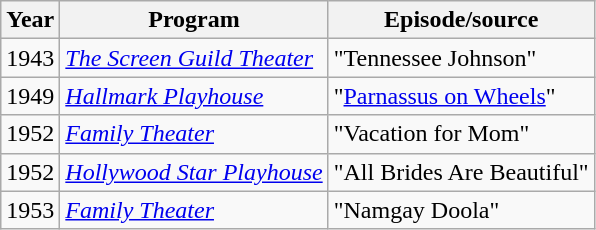<table class="wikitable">
<tr>
<th>Year</th>
<th>Program</th>
<th>Episode/source</th>
</tr>
<tr>
<td>1943</td>
<td><em><a href='#'>The Screen Guild Theater</a></em></td>
<td>"Tennessee Johnson"</td>
</tr>
<tr>
<td>1949</td>
<td><em><a href='#'>Hallmark Playhouse</a></em></td>
<td>"<a href='#'>Parnassus on Wheels</a>"</td>
</tr>
<tr>
<td>1952</td>
<td><em><a href='#'>Family Theater</a></em></td>
<td>"Vacation for Mom"</td>
</tr>
<tr>
<td>1952</td>
<td><em><a href='#'>Hollywood Star Playhouse</a></em></td>
<td>"All Brides Are Beautiful"</td>
</tr>
<tr>
<td>1953</td>
<td><em><a href='#'>Family Theater</a></em></td>
<td>"Namgay Doola"</td>
</tr>
</table>
